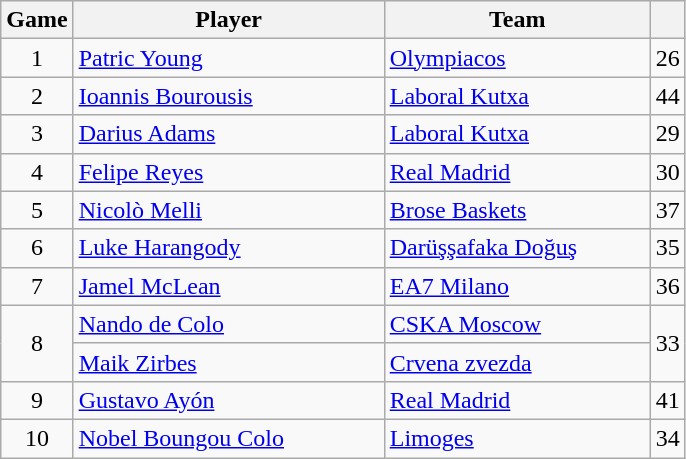<table class="wikitable sortable" style="text-align: center">
<tr>
<th>Game</th>
<th style="width:200px;">Player</th>
<th style="width:170px;">Team</th>
<th></th>
</tr>
<tr>
<td>1</td>
<td align="left"> <a href='#'>Patric Young</a></td>
<td align="left"> <a href='#'>Olympiacos</a></td>
<td>26</td>
</tr>
<tr>
<td>2</td>
<td align="left"> <a href='#'>Ioannis Bourousis</a></td>
<td align="left"> <a href='#'>Laboral Kutxa</a></td>
<td>44</td>
</tr>
<tr>
<td>3</td>
<td align="left"> <a href='#'>Darius Adams</a></td>
<td align="left"> <a href='#'>Laboral Kutxa</a></td>
<td>29</td>
</tr>
<tr>
<td>4</td>
<td align="left"> <a href='#'>Felipe Reyes</a></td>
<td align="left"> <a href='#'>Real Madrid</a></td>
<td>30</td>
</tr>
<tr>
<td>5</td>
<td align="left"> <a href='#'>Nicolò Melli</a></td>
<td align="left"> <a href='#'>Brose Baskets</a></td>
<td>37</td>
</tr>
<tr>
<td>6</td>
<td align="left"> <a href='#'>Luke Harangody</a></td>
<td align="left"> <a href='#'>Darüşşafaka Doğuş</a></td>
<td>35</td>
</tr>
<tr>
<td>7</td>
<td align="left"> <a href='#'>Jamel McLean</a></td>
<td align="left"> <a href='#'>EA7 Milano</a></td>
<td>36</td>
</tr>
<tr>
<td rowspan=2>8</td>
<td align="left"> <a href='#'>Nando de Colo</a></td>
<td align="left"> <a href='#'>CSKA Moscow</a></td>
<td rowspan=2>33</td>
</tr>
<tr>
<td align="left"> <a href='#'>Maik Zirbes</a></td>
<td align="left"> <a href='#'>Crvena zvezda</a></td>
</tr>
<tr>
<td>9</td>
<td align="left"> <a href='#'>Gustavo Ayón</a></td>
<td align="left"> <a href='#'>Real Madrid</a></td>
<td>41</td>
</tr>
<tr>
<td>10</td>
<td align="left"> <a href='#'>Nobel Boungou Colo</a></td>
<td align="left"> <a href='#'>Limoges</a></td>
<td>34</td>
</tr>
</table>
